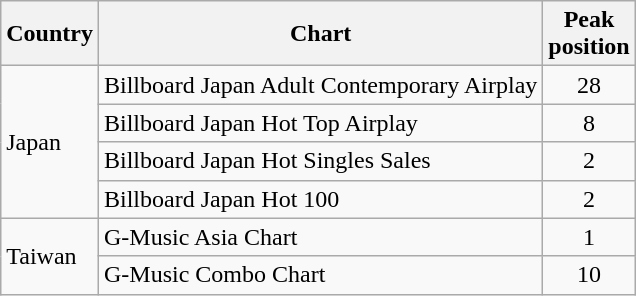<table class="wikitable sortable">
<tr>
<th>Country</th>
<th>Chart</th>
<th>Peak<br>position</th>
</tr>
<tr>
<td rowspan="4">Japan</td>
<td>Billboard Japan Adult Contemporary Airplay </td>
<td align="center">28</td>
</tr>
<tr>
<td>Billboard Japan Hot Top Airplay </td>
<td align="center">8</td>
</tr>
<tr>
<td>Billboard Japan Hot Singles Sales </td>
<td align="center">2</td>
</tr>
<tr>
<td>Billboard Japan Hot 100 </td>
<td align="center">2</td>
</tr>
<tr>
<td rowspan="2">Taiwan</td>
<td>G-Music Asia Chart</td>
<td align="center">1</td>
</tr>
<tr>
<td>G-Music Combo Chart </td>
<td align="center">10</td>
</tr>
</table>
